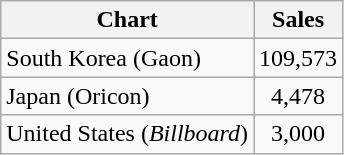<table class="wikitable">
<tr>
<th>Chart</th>
<th>Sales</th>
</tr>
<tr>
<td>South Korea (Gaon)</td>
<td style="text-align:center;">109,573</td>
</tr>
<tr>
<td>Japan (Oricon)</td>
<td style="text-align:center;">4,478</td>
</tr>
<tr>
<td>United States (<em>Billboard</em>)</td>
<td style="text-align:center;">3,000</td>
</tr>
</table>
